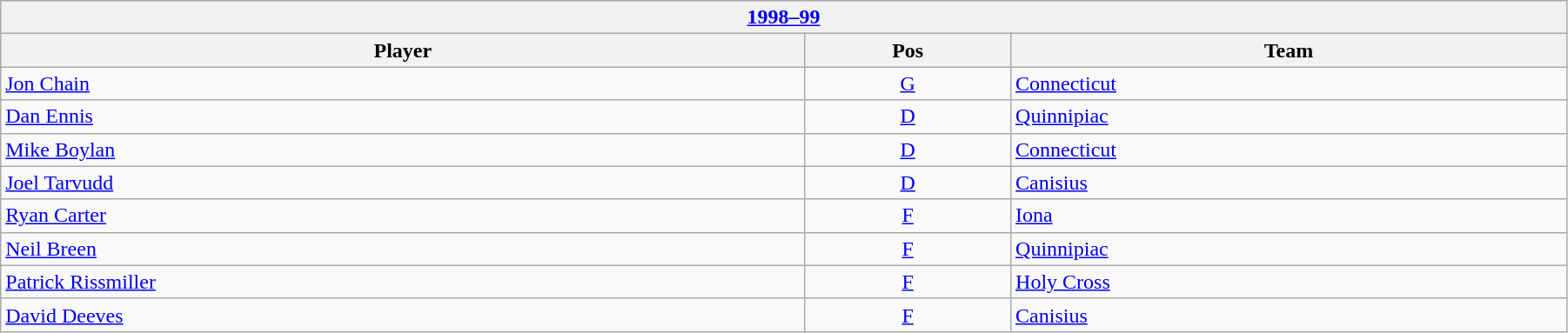<table class="wikitable" width=95%>
<tr>
<th colspan=3><a href='#'>1998–99</a></th>
</tr>
<tr>
<th>Player</th>
<th>Pos</th>
<th>Team</th>
</tr>
<tr>
<td><a href='#'>Jon Chain</a></td>
<td style="text-align:center;"><a href='#'>G</a></td>
<td><a href='#'>Connecticut</a></td>
</tr>
<tr>
<td><a href='#'>Dan Ennis</a></td>
<td style="text-align:center;"><a href='#'>D</a></td>
<td><a href='#'>Quinnipiac</a></td>
</tr>
<tr>
<td><a href='#'>Mike Boylan</a></td>
<td style="text-align:center;"><a href='#'>D</a></td>
<td><a href='#'>Connecticut</a></td>
</tr>
<tr>
<td><a href='#'>Joel Tarvudd</a></td>
<td style="text-align:center;"><a href='#'>D</a></td>
<td><a href='#'>Canisius</a></td>
</tr>
<tr>
<td><a href='#'>Ryan Carter</a></td>
<td style="text-align:center;"><a href='#'>F</a></td>
<td><a href='#'>Iona</a></td>
</tr>
<tr>
<td><a href='#'>Neil Breen</a></td>
<td style="text-align:center;"><a href='#'>F</a></td>
<td><a href='#'>Quinnipiac</a></td>
</tr>
<tr>
<td><a href='#'>Patrick Rissmiller</a></td>
<td style="text-align:center;"><a href='#'>F</a></td>
<td><a href='#'>Holy Cross</a></td>
</tr>
<tr>
<td><a href='#'>David Deeves</a></td>
<td style="text-align:center;"><a href='#'>F</a></td>
<td><a href='#'>Canisius</a></td>
</tr>
</table>
